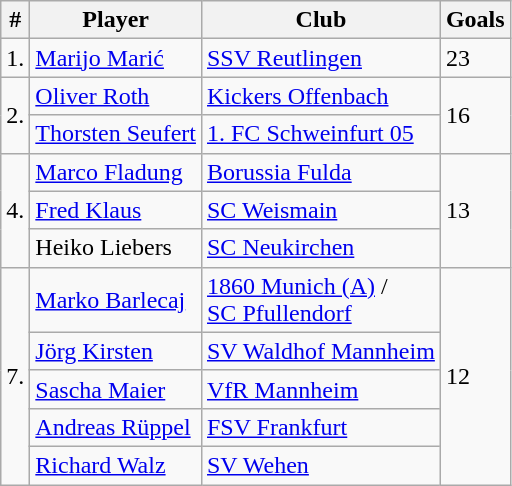<table class="wikitable">
<tr>
<th>#</th>
<th>Player</th>
<th>Club</th>
<th>Goals</th>
</tr>
<tr>
<td>1.</td>
<td> <a href='#'>Marijo Marić</a></td>
<td><a href='#'>SSV Reutlingen</a></td>
<td>23</td>
</tr>
<tr>
<td rowspan="2">2.</td>
<td> <a href='#'>Oliver Roth</a></td>
<td><a href='#'>Kickers Offenbach</a></td>
<td rowspan="2">16</td>
</tr>
<tr>
<td> <a href='#'>Thorsten Seufert</a></td>
<td><a href='#'>1. FC Schweinfurt 05</a></td>
</tr>
<tr>
<td rowspan="3">4.</td>
<td> <a href='#'>Marco Fladung</a></td>
<td><a href='#'>Borussia Fulda</a></td>
<td rowspan="3">13</td>
</tr>
<tr>
<td> <a href='#'>Fred Klaus</a></td>
<td><a href='#'>SC Weismain</a></td>
</tr>
<tr>
<td> Heiko Liebers</td>
<td><a href='#'>SC Neukirchen</a></td>
</tr>
<tr>
<td rowspan="5">7.</td>
<td> <a href='#'>Marko Barlecaj</a></td>
<td><a href='#'>1860 Munich (A)</a> /<br><a href='#'>SC Pfullendorf</a></td>
<td rowspan="5">12</td>
</tr>
<tr>
<td> <a href='#'>Jörg Kirsten</a></td>
<td><a href='#'>SV Waldhof Mannheim</a></td>
</tr>
<tr>
<td> <a href='#'>Sascha Maier</a></td>
<td><a href='#'>VfR Mannheim</a></td>
</tr>
<tr>
<td> <a href='#'>Andreas Rüppel</a></td>
<td><a href='#'>FSV Frankfurt</a></td>
</tr>
<tr>
<td> <a href='#'>Richard Walz</a></td>
<td><a href='#'>SV Wehen</a></td>
</tr>
</table>
